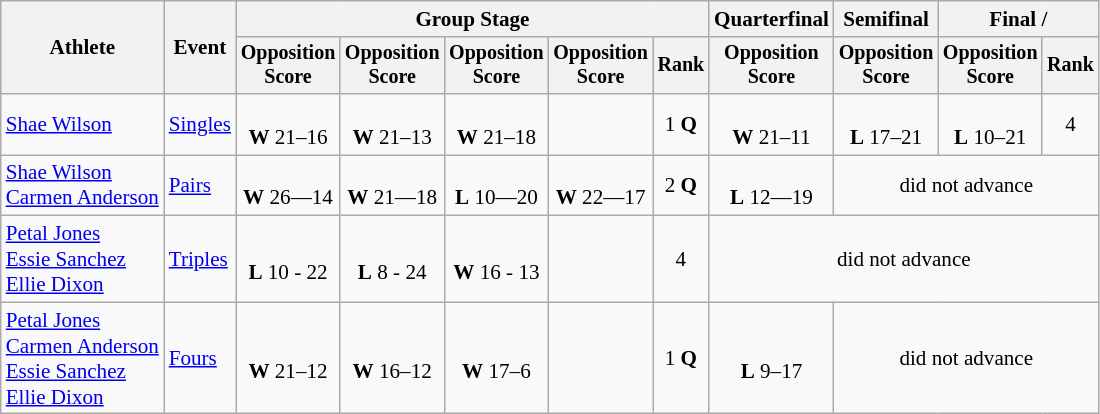<table class="wikitable" style="font-size:88%; text-align:center">
<tr>
<th rowspan=2>Athlete</th>
<th rowspan=2>Event</th>
<th colspan=5>Group Stage</th>
<th>Quarterfinal</th>
<th>Semifinal</th>
<th colspan=2>Final / </th>
</tr>
<tr style="font-size:95%">
<th>Opposition<br>Score</th>
<th>Opposition<br>Score</th>
<th>Opposition<br>Score</th>
<th>Opposition<br>Score</th>
<th>Rank</th>
<th>Opposition<br>Score</th>
<th>Opposition<br>Score</th>
<th>Opposition<br>Score</th>
<th>Rank</th>
</tr>
<tr>
<td align=left><a href='#'>Shae Wilson</a></td>
<td align=left><a href='#'>Singles</a></td>
<td><br><strong>W</strong> 21–16</td>
<td><br><strong>W</strong> 21–13</td>
<td><br><strong>W</strong> 21–18</td>
<td></td>
<td>1 <strong>Q</strong></td>
<td><br><strong>W</strong> 21–11</td>
<td><br><strong>L</strong> 17–21</td>
<td><br><strong>L</strong> 10–21</td>
<td>4</td>
</tr>
<tr>
<td align=left><a href='#'>Shae Wilson</a><br><a href='#'>Carmen Anderson</a></td>
<td align=left><a href='#'>Pairs</a></td>
<td><br><strong>W</strong> 26―14</td>
<td><br><strong>W</strong> 21―18</td>
<td><br><strong>L</strong> 10―20</td>
<td><br><strong>W</strong> 22―17</td>
<td>2 <strong>Q</strong></td>
<td><br><strong>L</strong> 12―19</td>
<td colspan=3>did not advance</td>
</tr>
<tr>
<td align=left><a href='#'>Petal Jones</a><br><a href='#'>Essie Sanchez</a><br><a href='#'>Ellie Dixon</a></td>
<td align=left><a href='#'>Triples</a></td>
<td><br><strong>L</strong> 10 - 22</td>
<td><br><strong>L</strong> 8 - 24</td>
<td><br><strong>W</strong> 16 - 13</td>
<td></td>
<td>4</td>
<td colspan=4>did not advance</td>
</tr>
<tr>
<td align=left><a href='#'>Petal Jones</a><br><a href='#'>Carmen Anderson</a><br><a href='#'>Essie Sanchez</a><br><a href='#'>Ellie Dixon</a></td>
<td align=left><a href='#'>Fours</a></td>
<td><br><strong>W</strong> 21–12</td>
<td><br><strong>W</strong> 16–12</td>
<td><br><strong>W</strong> 17–6</td>
<td></td>
<td>1 <strong>Q</strong></td>
<td><br><strong>L</strong> 9–17</td>
<td colspan=3>did not advance</td>
</tr>
</table>
